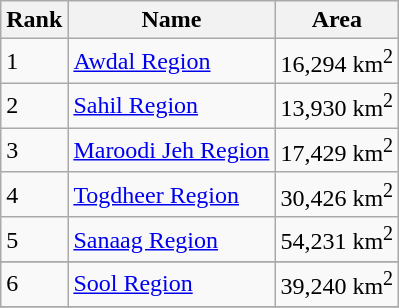<table class="wikitable">
<tr>
<th>Rank</th>
<th>Name</th>
<th>Area</th>
</tr>
<tr>
<td>1</td>
<td><a href='#'>Awdal Region</a></td>
<td>16,294 km<sup>2</sup></td>
</tr>
<tr>
<td>2</td>
<td><a href='#'>Sahil Region</a></td>
<td>13,930 km<sup>2</sup></td>
</tr>
<tr>
<td>3</td>
<td><a href='#'>Maroodi Jeh Region</a></td>
<td>17,429 km<sup>2</sup></td>
</tr>
<tr>
<td>4</td>
<td><a href='#'>Togdheer Region</a></td>
<td>30,426 km<sup>2</sup></td>
</tr>
<tr>
<td>5</td>
<td><a href='#'>Sanaag Region</a></td>
<td>54,231 km<sup>2</sup></td>
</tr>
<tr>
</tr>
<tr>
<td>6</td>
<td><a href='#'>Sool Region</a></td>
<td>39,240 km<sup>2</sup></td>
</tr>
<tr>
</tr>
</table>
